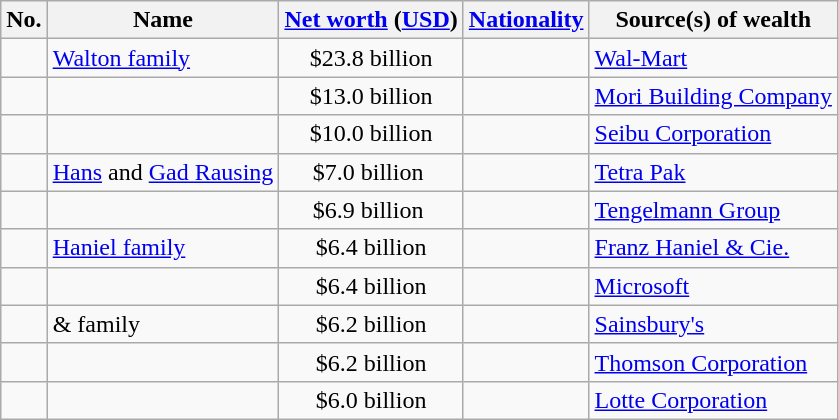<table class="wikitable sortable">
<tr>
<th>No.</th>
<th>Name</th>
<th><a href='#'>Net worth</a> (<a href='#'>USD</a>)</th>
<th><a href='#'>Nationality</a></th>
<th>Source(s) of wealth</th>
</tr>
<tr>
<td style="text-align:center;"> </td>
<td><a href='#'>Walton family</a></td>
<td style="text-align:center;">$23.8 billion </td>
<td></td>
<td><a href='#'>Wal-Mart</a></td>
</tr>
<tr>
<td style="text-align:center;"> </td>
<td></td>
<td style="text-align:center;">$13.0 billion </td>
<td></td>
<td><a href='#'>Mori Building Company</a></td>
</tr>
<tr>
<td style="text-align:center;"> </td>
<td></td>
<td style="text-align:center;">$10.0 billion </td>
<td></td>
<td><a href='#'>Seibu Corporation</a></td>
</tr>
<tr>
<td style="text-align:center;"> </td>
<td><a href='#'>Hans</a> and <a href='#'>Gad Rausing</a></td>
<td style="text-align:center;">$7.0 billion </td>
<td></td>
<td><a href='#'>Tetra Pak</a></td>
</tr>
<tr>
<td style="text-align:center;"> </td>
<td></td>
<td style="text-align:center;">$6.9 billion </td>
<td></td>
<td><a href='#'>Tengelmann Group</a></td>
</tr>
<tr>
<td style="text-align:center;"> </td>
<td><a href='#'>Haniel family</a></td>
<td style="text-align:center;">$6.4 billion </td>
<td></td>
<td><a href='#'>Franz Haniel & Cie.</a></td>
</tr>
<tr>
<td style="text-align:center;"> </td>
<td></td>
<td style="text-align:center;">$6.4 billion </td>
<td></td>
<td><a href='#'>Microsoft</a></td>
</tr>
<tr>
<td style="text-align:center;"> </td>
<td> & family</td>
<td style="text-align:center;">$6.2 billion </td>
<td></td>
<td><a href='#'>Sainsbury's</a></td>
</tr>
<tr>
<td style="text-align:center;"> </td>
<td></td>
<td style="text-align:center;">$6.2 billion </td>
<td></td>
<td><a href='#'>Thomson Corporation</a></td>
</tr>
<tr>
<td style="text-align:center;"> </td>
<td></td>
<td style="text-align:center;">$6.0 billion </td>
<td></td>
<td><a href='#'>Lotte Corporation</a></td>
</tr>
</table>
